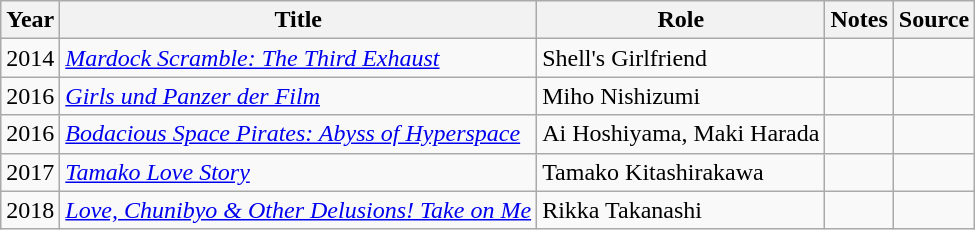<table class="wikitable sortable plainrowheaders">
<tr>
<th>Year</th>
<th>Title</th>
<th>Role</th>
<th class="unsortable">Notes</th>
<th class="unsortable">Source</th>
</tr>
<tr>
<td>2014</td>
<td><em><a href='#'>Mardock Scramble: The Third Exhaust</a></em></td>
<td>Shell's Girlfriend</td>
<td></td>
<td></td>
</tr>
<tr>
<td>2016</td>
<td><em><a href='#'>Girls und Panzer der Film</a></em></td>
<td>Miho Nishizumi</td>
<td></td>
<td></td>
</tr>
<tr>
<td>2016</td>
<td><em><a href='#'>Bodacious Space Pirates: Abyss of Hyperspace</a></em></td>
<td>Ai Hoshiyama, Maki Harada</td>
<td></td>
<td></td>
</tr>
<tr>
<td>2017</td>
<td><em><a href='#'>Tamako Love Story</a></em></td>
<td>Tamako Kitashirakawa</td>
<td></td>
<td></td>
</tr>
<tr>
<td>2018</td>
<td><em><a href='#'>Love, Chunibyo & Other Delusions! Take on Me</a></em></td>
<td>Rikka Takanashi</td>
<td></td>
<td></td>
</tr>
</table>
